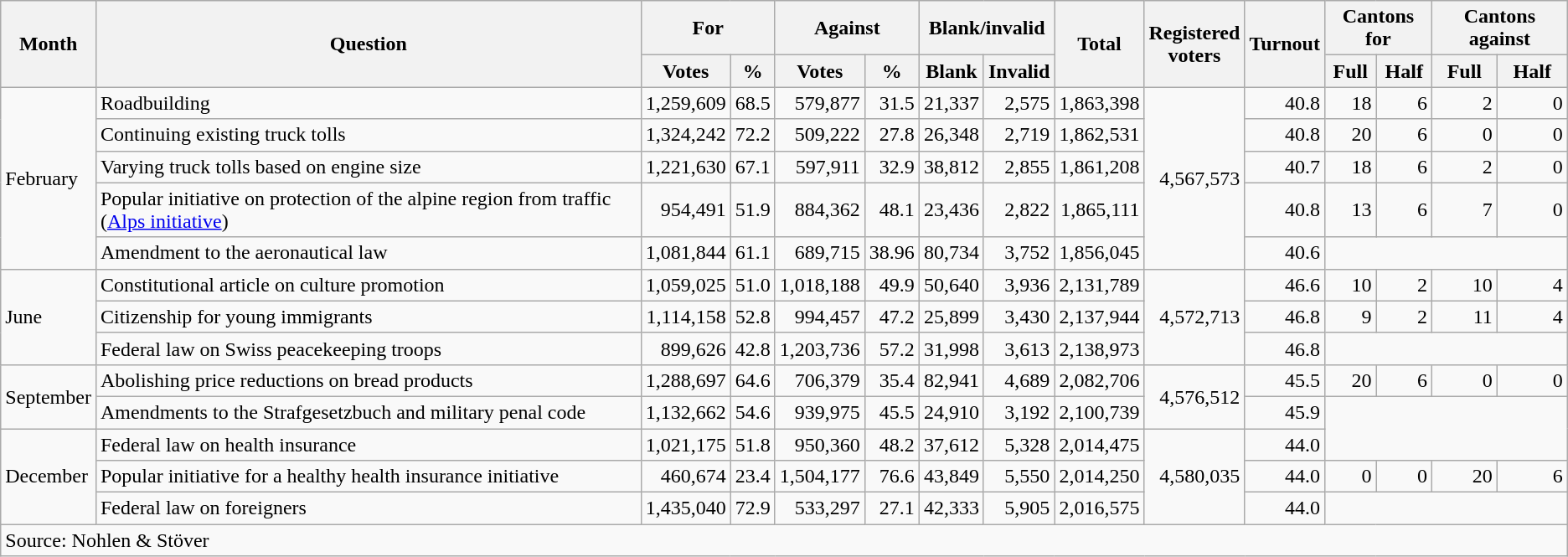<table class=wikitable style=text-align:right>
<tr>
<th rowspan=2>Month</th>
<th rowspan=2>Question</th>
<th colspan=2>For</th>
<th colspan=2>Against</th>
<th colspan=2>Blank/invalid</th>
<th rowspan=2>Total</th>
<th rowspan=2>Registered<br>voters</th>
<th rowspan=2>Turnout</th>
<th colspan=2>Cantons for</th>
<th colspan=2>Cantons against</th>
</tr>
<tr>
<th>Votes</th>
<th>%</th>
<th>Votes</th>
<th>%</th>
<th>Blank</th>
<th>Invalid</th>
<th>Full</th>
<th>Half</th>
<th>Full</th>
<th>Half</th>
</tr>
<tr>
<td align=left rowspan=5>February</td>
<td align=left>Roadbuilding</td>
<td>1,259,609</td>
<td>68.5</td>
<td>579,877</td>
<td>31.5</td>
<td>21,337</td>
<td>2,575</td>
<td>1,863,398</td>
<td rowspan=5>4,567,573</td>
<td>40.8</td>
<td>18</td>
<td>6</td>
<td>2</td>
<td>0</td>
</tr>
<tr>
<td align=left>Continuing existing truck tolls</td>
<td>1,324,242</td>
<td>72.2</td>
<td>509,222</td>
<td>27.8</td>
<td>26,348</td>
<td>2,719</td>
<td>1,862,531</td>
<td>40.8</td>
<td>20</td>
<td>6</td>
<td>0</td>
<td>0</td>
</tr>
<tr>
<td align=left>Varying truck tolls based on engine size</td>
<td>1,221,630</td>
<td>67.1</td>
<td>597,911</td>
<td>32.9</td>
<td>38,812</td>
<td>2,855</td>
<td>1,861,208</td>
<td>40.7</td>
<td>18</td>
<td>6</td>
<td>2</td>
<td>0</td>
</tr>
<tr>
<td align=left>Popular initiative on protection of the alpine region from traffic (<a href='#'>Alps initiative</a>)</td>
<td>954,491</td>
<td>51.9</td>
<td>884,362</td>
<td>48.1</td>
<td>23,436</td>
<td>2,822</td>
<td>1,865,111</td>
<td>40.8</td>
<td>13</td>
<td>6</td>
<td>7</td>
<td>0</td>
</tr>
<tr>
<td align=left>Amendment to the aeronautical law</td>
<td>1,081,844</td>
<td>61.1</td>
<td>689,715</td>
<td>38.96</td>
<td>80,734</td>
<td>3,752</td>
<td>1,856,045</td>
<td>40.6</td>
<td colspan=4></td>
</tr>
<tr>
<td align=left rowspan=3>June</td>
<td align=left>Constitutional article on culture promotion</td>
<td>1,059,025</td>
<td>51.0</td>
<td>1,018,188</td>
<td>49.9</td>
<td>50,640</td>
<td>3,936</td>
<td>2,131,789</td>
<td rowspan=3>4,572,713</td>
<td>46.6</td>
<td>10</td>
<td>2</td>
<td>10</td>
<td>4</td>
</tr>
<tr>
<td align=left>Citizenship for young immigrants</td>
<td>1,114,158</td>
<td>52.8</td>
<td>994,457</td>
<td>47.2</td>
<td>25,899</td>
<td>3,430</td>
<td>2,137,944</td>
<td>46.8</td>
<td>9</td>
<td>2</td>
<td>11</td>
<td>4</td>
</tr>
<tr>
<td align=left>Federal law on Swiss peacekeeping troops</td>
<td>899,626</td>
<td>42.8</td>
<td>1,203,736</td>
<td>57.2</td>
<td>31,998</td>
<td>3,613</td>
<td>2,138,973</td>
<td>46.8</td>
<td colspan=4></td>
</tr>
<tr>
<td align=left rowspan=2>September</td>
<td align=left>Abolishing price reductions on bread products</td>
<td>1,288,697</td>
<td>64.6</td>
<td>706,379</td>
<td>35.4</td>
<td>82,941</td>
<td>4,689</td>
<td>2,082,706</td>
<td rowspan=2>4,576,512</td>
<td>45.5</td>
<td>20</td>
<td>6</td>
<td>0</td>
<td>0</td>
</tr>
<tr>
<td align=left>Amendments to the Strafgesetzbuch and military penal code</td>
<td>1,132,662</td>
<td>54.6</td>
<td>939,975</td>
<td>45.5</td>
<td>24,910</td>
<td>3,192</td>
<td>2,100,739</td>
<td>45.9</td>
<td colspan=4 rowspan=2></td>
</tr>
<tr>
<td align=left rowspan=3>December</td>
<td align=left>Federal law on health insurance</td>
<td>1,021,175</td>
<td>51.8</td>
<td>950,360</td>
<td>48.2</td>
<td>37,612</td>
<td>5,328</td>
<td>2,014,475</td>
<td rowspan=3>4,580,035</td>
<td>44.0</td>
</tr>
<tr>
<td align=left>Popular initiative for a healthy health insurance initiative</td>
<td>460,674</td>
<td>23.4</td>
<td>1,504,177</td>
<td>76.6</td>
<td>43,849</td>
<td>5,550</td>
<td>2,014,250</td>
<td>44.0</td>
<td>0</td>
<td>0</td>
<td>20</td>
<td>6</td>
</tr>
<tr>
<td align=left>Federal law on foreigners</td>
<td>1,435,040</td>
<td>72.9</td>
<td>533,297</td>
<td>27.1</td>
<td>42,333</td>
<td>5,905</td>
<td>2,016,575</td>
<td>44.0</td>
<td colspan=4></td>
</tr>
<tr>
<td align=left colspan=15>Source: Nohlen & Stöver</td>
</tr>
</table>
